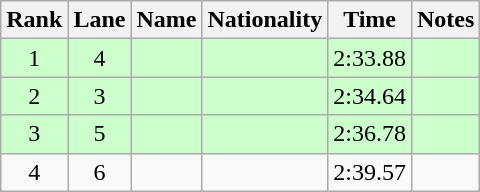<table class="wikitable sortable" style="text-align:center">
<tr>
<th>Rank</th>
<th>Lane</th>
<th>Name</th>
<th>Nationality</th>
<th>Time</th>
<th>Notes</th>
</tr>
<tr bgcolor=ccffcc>
<td>1</td>
<td>4</td>
<td align=left></td>
<td align=left></td>
<td>2:33.88</td>
<td><strong></strong></td>
</tr>
<tr bgcolor=ccffcc>
<td>2</td>
<td>3</td>
<td align=left></td>
<td align=left></td>
<td>2:34.64</td>
<td><strong></strong></td>
</tr>
<tr bgcolor=ccffcc>
<td>3</td>
<td>5</td>
<td align=left></td>
<td align=left></td>
<td>2:36.78</td>
<td><strong></strong></td>
</tr>
<tr>
<td>4</td>
<td>6</td>
<td align=left></td>
<td align=left></td>
<td>2:39.57</td>
<td></td>
</tr>
</table>
